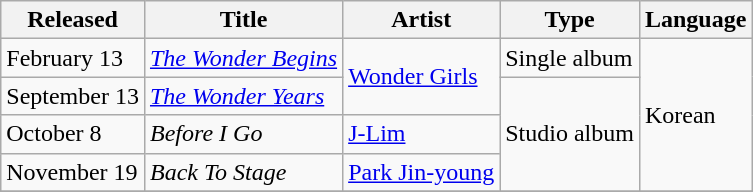<table class="wikitable plainrowheaders">
<tr>
<th scope="col">Released</th>
<th scope="col">Title</th>
<th scope="col">Artist</th>
<th scope="col">Type</th>
<th scope="col">Language</th>
</tr>
<tr>
<td rowspan="1">February 13</td>
<td rowspan="1"><em><a href='#'>The Wonder Begins</a></em></td>
<td rowspan="2"><a href='#'>Wonder Girls</a></td>
<td rowspan="1">Single album</td>
<td rowspan="4">Korean</td>
</tr>
<tr>
<td rowspan="1">September 13</td>
<td rowspan="1"><em><a href='#'>The Wonder Years</a></em></td>
<td rowspan="3">Studio album</td>
</tr>
<tr>
<td rowspan="1">October 8</td>
<td rowspan="1"><em>Before I Go</em></td>
<td rowspan="1"><a href='#'>J-Lim</a></td>
</tr>
<tr>
<td rowspan="1">November 19</td>
<td rowspan="1"><em>Back To Stage</em></td>
<td rowspan="1"><a href='#'>Park Jin-young</a></td>
</tr>
<tr>
</tr>
</table>
